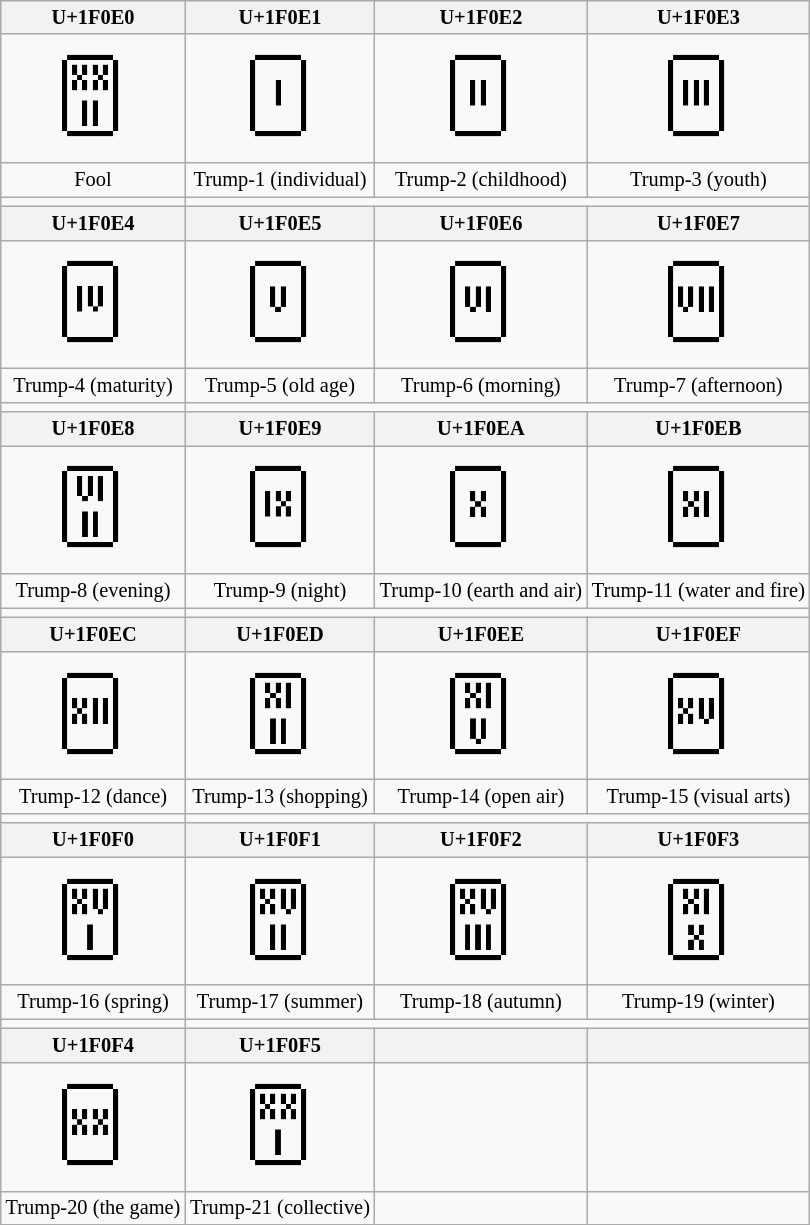<table class="wikitable" style="text-align:center; font-size:85%;">
<tr>
<th>U+1F0E0</th>
<th>U+1F0E1</th>
<th>U+1F0E2</th>
<th>U+1F0E3</th>
</tr>
<tr style="font-size:400%;">
<td>🃠</td>
<td>🃡</td>
<td>🃢</td>
<td>🃣</td>
</tr>
<tr>
<td>Fool</td>
<td>Trump-1 (individual)</td>
<td>Trump-2 (childhood)</td>
<td>Trump-3 (youth)</td>
</tr>
<tr>
<td></td>
</tr>
<tr>
<th>U+1F0E4</th>
<th>U+1F0E5</th>
<th>U+1F0E6</th>
<th>U+1F0E7</th>
</tr>
<tr style="font-size:400%;">
<td>🃤</td>
<td>🃥</td>
<td>🃦</td>
<td>🃧</td>
</tr>
<tr>
<td>Trump-4 (maturity)</td>
<td>Trump-5 (old age)</td>
<td>Trump-6 (morning)</td>
<td>Trump-7 (afternoon)</td>
</tr>
<tr>
<td></td>
</tr>
<tr>
<th>U+1F0E8</th>
<th>U+1F0E9</th>
<th>U+1F0EA</th>
<th>U+1F0EB</th>
</tr>
<tr style="font-size:400%;">
<td>🃨</td>
<td>🃩</td>
<td>🃪</td>
<td>🃫</td>
</tr>
<tr>
<td>Trump-8 (evening)</td>
<td>Trump-9 (night)</td>
<td>Trump-10 (earth and air)</td>
<td>Trump-11 (water and fire)</td>
</tr>
<tr>
<td></td>
</tr>
<tr>
<th>U+1F0EC</th>
<th>U+1F0ED</th>
<th>U+1F0EE</th>
<th>U+1F0EF</th>
</tr>
<tr style="font-size:400%;">
<td>🃬</td>
<td>🃭</td>
<td>🃮</td>
<td>🃯</td>
</tr>
<tr>
<td>Trump-12 (dance)</td>
<td>Trump-13 (shopping)</td>
<td>Trump-14 (open air)</td>
<td>Trump-15 (visual arts)</td>
</tr>
<tr>
<td></td>
</tr>
<tr>
<th>U+1F0F0</th>
<th>U+1F0F1</th>
<th>U+1F0F2</th>
<th>U+1F0F3</th>
</tr>
<tr style="font-size:400%;">
<td>🃰</td>
<td>🃱</td>
<td>🃲</td>
<td>🃳</td>
</tr>
<tr>
<td>Trump-16 (spring)</td>
<td>Trump-17 (summer)</td>
<td>Trump-18 (autumn)</td>
<td>Trump-19 (winter)</td>
</tr>
<tr>
<td></td>
</tr>
<tr>
<th>U+1F0F4</th>
<th>U+1F0F5</th>
<th></th>
<th></th>
</tr>
<tr style="font-size:400%;">
<td>🃴</td>
<td>🃵</td>
<td></td>
<td></td>
</tr>
<tr>
<td>Trump-20 (the game)</td>
<td>Trump-21 (collective)</td>
<td></td>
<td></td>
</tr>
<tr>
</tr>
</table>
